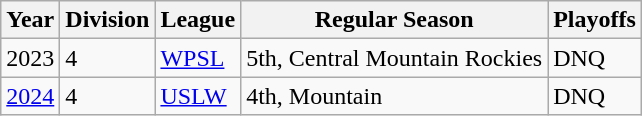<table class="wikitable">
<tr>
<th scope="col">Year</th>
<th scope="col">Division</th>
<th scope="col">League</th>
<th scope="col">Regular Season</th>
<th scope="col">Playoffs</th>
</tr>
<tr>
<td>2023</td>
<td>4</td>
<td><a href='#'>WPSL</a></td>
<td>5th, Central Mountain Rockies</td>
<td>DNQ</td>
</tr>
<tr>
<td><a href='#'>2024</a></td>
<td>4</td>
<td><a href='#'>USLW</a></td>
<td>4th, Mountain</td>
<td>DNQ</td>
</tr>
</table>
